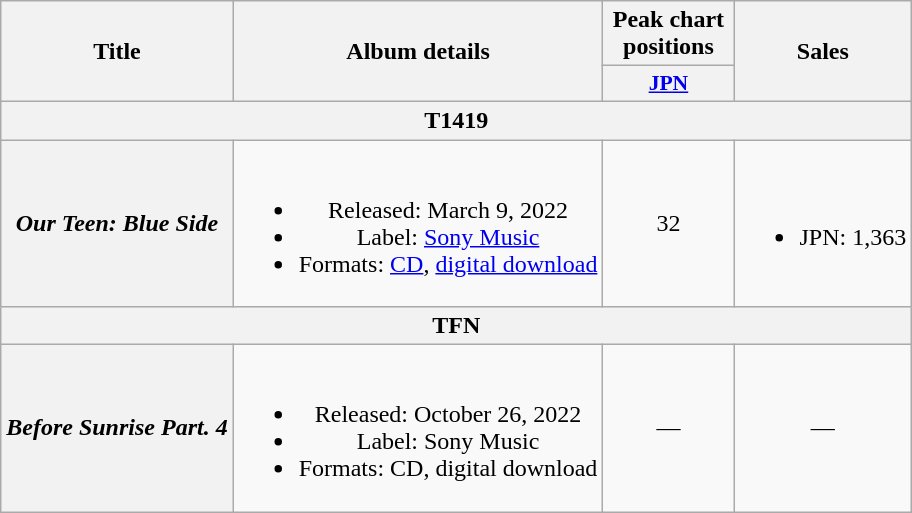<table class="wikitable plainrowheaders" style="text-align:center;">
<tr>
<th scope="col" rowspan="2">Title</th>
<th scope="col" rowspan="2">Album details</th>
<th scope="col" colspan="1" style="width:5em;">Peak chart positions</th>
<th scope="col" rowspan="2">Sales</th>
</tr>
<tr>
<th scope="col" style="width:2.8em;font-size:90%;"><a href='#'>JPN</a><br></th>
</tr>
<tr>
<th colspan="4">T1419</th>
</tr>
<tr>
<th scope="row"><em>Our Teen: Blue Side</em></th>
<td><br><ul><li>Released: March 9, 2022 </li><li>Label: <a href='#'>Sony Music</a></li><li>Formats: <a href='#'>CD</a>, <a href='#'>digital download</a></li></ul></td>
<td>32</td>
<td><br><ul><li>JPN: 1,363</li></ul></td>
</tr>
<tr>
<th colspan="4">TFN</th>
</tr>
<tr>
<th scope="row"><em>Before Sunrise Part. 4</em></th>
<td><br><ul><li>Released: October 26, 2022 </li><li>Label: Sony Music</li><li>Formats: CD, digital download</li></ul></td>
<td>—</td>
<td>—</td>
</tr>
</table>
